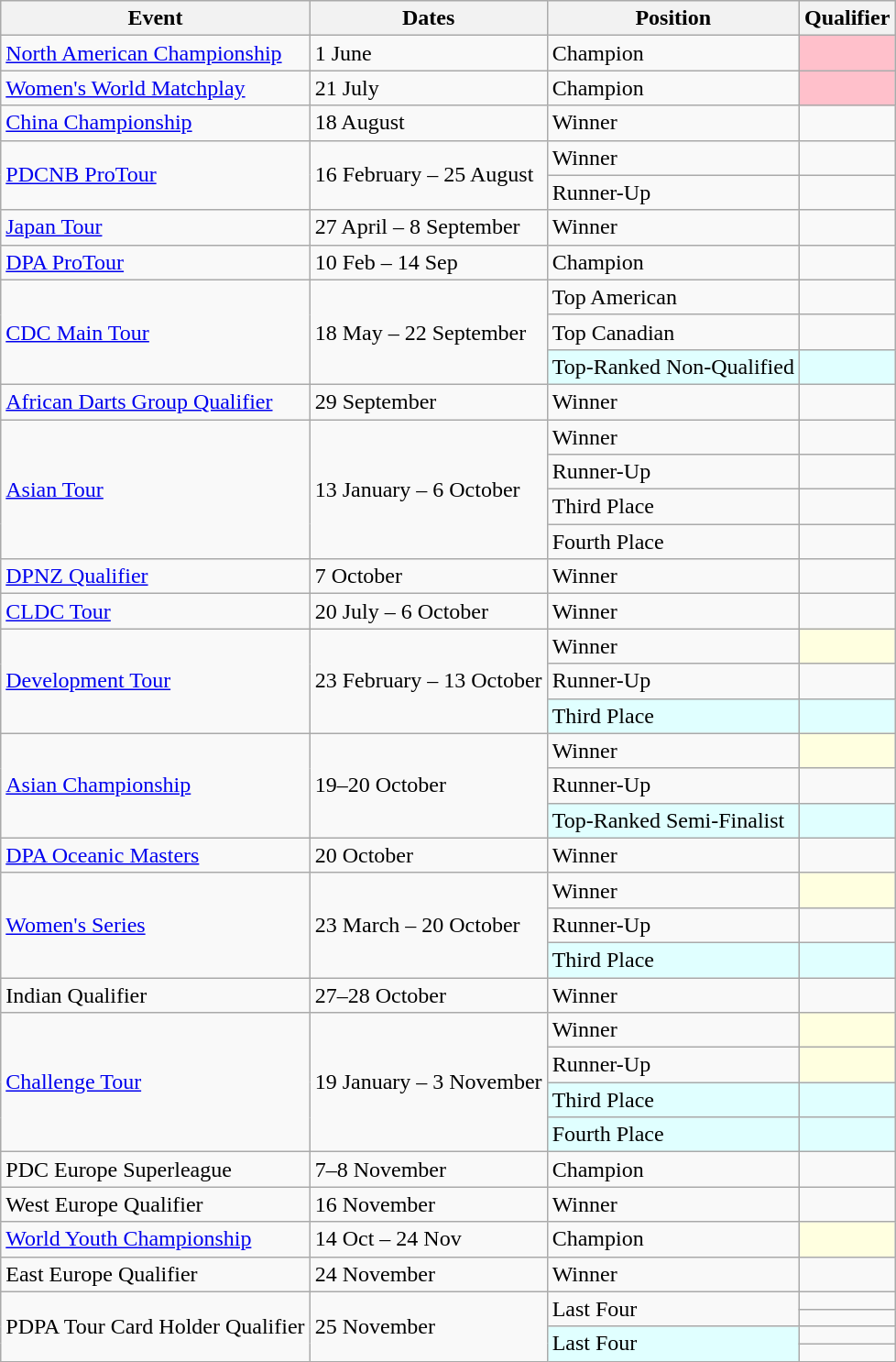<table class="wikitable mw-collapsible mw-collapsed">
<tr>
<th>Event</th>
<th>Dates</th>
<th>Position</th>
<th>Qualifier</th>
</tr>
<tr>
<td><a href='#'>North American Championship</a></td>
<td>1 June</td>
<td>Champion</td>
<td style="background:pink;"><s></s></td>
</tr>
<tr>
<td><a href='#'>Women's World Matchplay</a></td>
<td>21 July</td>
<td>Champion</td>
<td style="background:pink;"><s></s></td>
</tr>
<tr>
<td><a href='#'>China Championship</a></td>
<td>18 August</td>
<td>Winner</td>
<td></td>
</tr>
<tr>
<td rowspan=2><a href='#'>PDCNB ProTour</a></td>
<td rowspan=2>16 February – 25 August</td>
<td>Winner</td>
<td></td>
</tr>
<tr>
<td>Runner-Up</td>
<td></td>
</tr>
<tr>
<td><a href='#'>Japan Tour</a></td>
<td>27 April – 8 September</td>
<td>Winner</td>
<td></td>
</tr>
<tr>
<td><a href='#'>DPA ProTour</a></td>
<td>10 Feb – 14 Sep</td>
<td>Champion</td>
<td></td>
</tr>
<tr>
<td rowspan=3><a href='#'>CDC Main Tour</a></td>
<td rowspan=3>18 May – 22 September</td>
<td>Top American</td>
<td></td>
</tr>
<tr>
<td>Top Canadian</td>
<td></td>
</tr>
<tr style="background:lightcyan;">
<td>Top-Ranked Non-Qualified</td>
<td></td>
</tr>
<tr>
<td><a href='#'>African Darts Group Qualifier</a></td>
<td>29 September</td>
<td>Winner</td>
<td></td>
</tr>
<tr>
<td rowspan=4><a href='#'>Asian Tour</a></td>
<td rowspan=4>13 January – 6 October</td>
<td>Winner</td>
<td></td>
</tr>
<tr>
<td>Runner-Up</td>
<td></td>
</tr>
<tr>
<td>Third Place</td>
<td></td>
</tr>
<tr>
<td>Fourth Place</td>
<td></td>
</tr>
<tr>
<td><a href='#'>DPNZ Qualifier</a></td>
<td>7 October</td>
<td>Winner</td>
<td></td>
</tr>
<tr>
<td><a href='#'>CLDC Tour</a></td>
<td>20 July – 6 October</td>
<td>Winner</td>
<td></td>
</tr>
<tr>
<td rowspan=3><a href='#'>Development Tour</a></td>
<td rowspan=3>23 February – 13 October</td>
<td>Winner</td>
<td style="background:lightyellow;font-style:italic;"></td>
</tr>
<tr>
<td>Runner-Up</td>
<td></td>
</tr>
<tr style="background:lightcyan;">
<td>Third Place</td>
<td></td>
</tr>
<tr>
<td rowspan=3><a href='#'>Asian Championship</a></td>
<td rowspan=3>19–20 October</td>
<td>Winner</td>
<td style="background:lightyellow;font-style:italic;"></td>
</tr>
<tr>
<td>Runner-Up</td>
<td></td>
</tr>
<tr style="background:lightcyan;">
<td>Top-Ranked Semi-Finalist</td>
<td></td>
</tr>
<tr>
<td><a href='#'>DPA Oceanic Masters</a></td>
<td>20 October</td>
<td>Winner</td>
<td></td>
</tr>
<tr>
<td rowspan=3><a href='#'>Women's Series</a></td>
<td rowspan=3>23 March – 20 October</td>
<td>Winner</td>
<td style="background:lightyellow;font-style:italic;"></td>
</tr>
<tr>
<td>Runner-Up</td>
<td></td>
</tr>
<tr style="background:lightcyan;">
<td>Third Place</td>
<td></td>
</tr>
<tr>
<td>Indian Qualifier</td>
<td>27–28 October</td>
<td>Winner</td>
<td></td>
</tr>
<tr>
<td rowspan=4><a href='#'>Challenge Tour</a></td>
<td rowspan=4>19 January – 3 November</td>
<td>Winner</td>
<td style="background:lightyellow;font-style:italic;"></td>
</tr>
<tr>
<td>Runner-Up</td>
<td style="background:lightyellow;font-style:italic;"></td>
</tr>
<tr style="background:lightcyan;">
<td>Third Place</td>
<td></td>
</tr>
<tr style="background:lightcyan;">
<td>Fourth Place</td>
<td></td>
</tr>
<tr>
<td>PDC Europe Superleague</td>
<td>7–8 November</td>
<td>Champion</td>
<td></td>
</tr>
<tr>
<td>West Europe Qualifier</td>
<td>16 November</td>
<td>Winner</td>
<td></td>
</tr>
<tr>
<td><a href='#'>World Youth Championship</a></td>
<td>14 Oct – 24 Nov</td>
<td>Champion</td>
<td style="background:lightyellow;font-style:italic;"></td>
</tr>
<tr>
<td>East Europe Qualifier</td>
<td>24 November</td>
<td>Winner</td>
<td></td>
</tr>
<tr>
<td rowspan=4>PDPA Tour Card Holder Qualifier</td>
<td rowspan=4>25 November</td>
<td rowspan=2>Last Four</td>
<td></td>
</tr>
<tr>
<td></td>
</tr>
<tr>
<td rowspan=2 style="background:lightcyan;">Last Four</td>
<td></td>
</tr>
<tr>
<td></td>
</tr>
</table>
